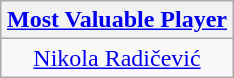<table class=wikitable style="text-align:center; margin:auto">
<tr>
<th><a href='#'>Most Valuable Player</a></th>
</tr>
<tr>
<td> <a href='#'>Nikola Radičević</a></td>
</tr>
</table>
